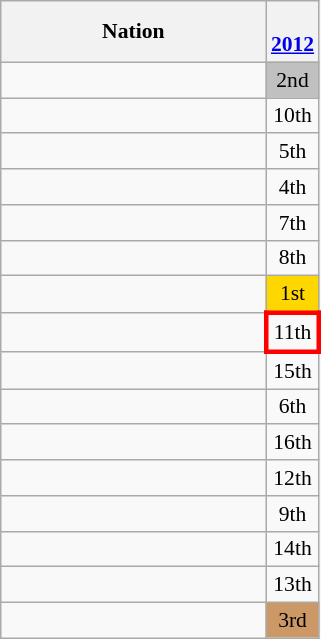<table class="wikitable" style="text-align:center; font-size:90%;">
<tr>
<th width=170>Nation</th>
<th><br><a href='#'>2012</a></th>
</tr>
<tr>
<td align=left></td>
<td bgcolor=silver>2nd</td>
</tr>
<tr>
<td align=left></td>
<td>10th</td>
</tr>
<tr>
<td align=left></td>
<td>5th</td>
</tr>
<tr>
<td align=left></td>
<td>4th</td>
</tr>
<tr>
<td align=left></td>
<td>7th</td>
</tr>
<tr>
<td align=left></td>
<td>8th</td>
</tr>
<tr>
<td align=left></td>
<td bgcolor=gold>1st</td>
</tr>
<tr>
<td align=left></td>
<td style="border: 3px solid red">11th</td>
</tr>
<tr>
<td align=left></td>
<td>15th</td>
</tr>
<tr>
<td align=left></td>
<td>6th</td>
</tr>
<tr>
<td align=left></td>
<td>16th</td>
</tr>
<tr>
<td align=left></td>
<td>12th</td>
</tr>
<tr>
<td align=left></td>
<td>9th</td>
</tr>
<tr>
<td align=left></td>
<td>14th</td>
</tr>
<tr>
<td align=left></td>
<td>13th</td>
</tr>
<tr>
<td align=left></td>
<td bgcolor=#cc9966>3rd</td>
</tr>
</table>
